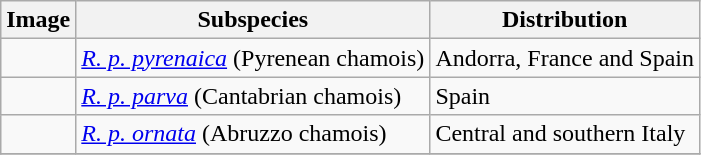<table class="wikitable">
<tr>
<th>Image</th>
<th>Subspecies</th>
<th>Distribution</th>
</tr>
<tr>
<td></td>
<td><em><a href='#'>R. p. pyrenaica</a></em> (Pyrenean chamois)</td>
<td>Andorra, France and Spain</td>
</tr>
<tr>
<td></td>
<td><em><a href='#'>R. p. parva</a></em> (Cantabrian chamois)</td>
<td>Spain</td>
</tr>
<tr>
<td></td>
<td><em><a href='#'>R. p. ornata</a></em> (Abruzzo chamois)</td>
<td>Central and southern Italy</td>
</tr>
<tr>
</tr>
</table>
